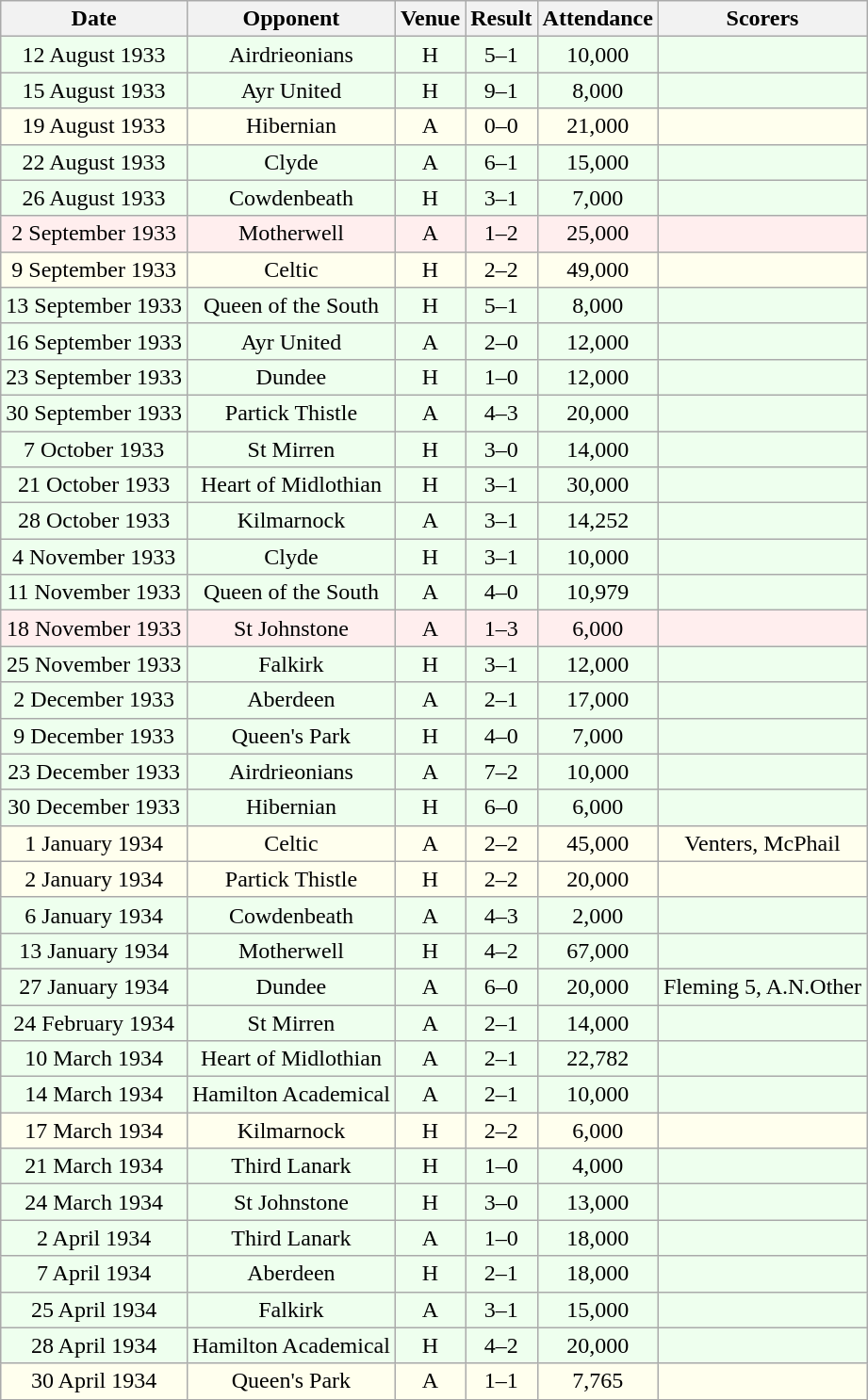<table class="wikitable sortable" style="font-size:100%; text-align:center">
<tr>
<th>Date</th>
<th>Opponent</th>
<th>Venue</th>
<th>Result</th>
<th>Attendance</th>
<th>Scorers</th>
</tr>
<tr bgcolor = "#EEFFEE">
<td>12 August 1933</td>
<td>Airdrieonians</td>
<td>H</td>
<td>5–1</td>
<td>10,000</td>
<td></td>
</tr>
<tr bgcolor = "#EEFFEE">
<td>15 August 1933</td>
<td>Ayr United</td>
<td>H</td>
<td>9–1</td>
<td>8,000</td>
<td></td>
</tr>
<tr bgcolor = "#FFFFEE">
<td>19 August 1933</td>
<td>Hibernian</td>
<td>A</td>
<td>0–0</td>
<td>21,000</td>
<td></td>
</tr>
<tr bgcolor = "#EEFFEE">
<td>22 August 1933</td>
<td>Clyde</td>
<td>A</td>
<td>6–1</td>
<td>15,000</td>
<td></td>
</tr>
<tr bgcolor = "#EEFFEE">
<td>26 August 1933</td>
<td>Cowdenbeath</td>
<td>H</td>
<td>3–1</td>
<td>7,000</td>
<td></td>
</tr>
<tr bgcolor = "#FFEEEE">
<td>2 September 1933</td>
<td>Motherwell</td>
<td>A</td>
<td>1–2</td>
<td>25,000</td>
<td></td>
</tr>
<tr bgcolor = "#FFFFEE">
<td>9 September 1933</td>
<td>Celtic</td>
<td>H</td>
<td>2–2</td>
<td>49,000</td>
<td></td>
</tr>
<tr bgcolor = "#EEFFEE">
<td>13 September 1933</td>
<td>Queen of the South</td>
<td>H</td>
<td>5–1</td>
<td>8,000</td>
<td></td>
</tr>
<tr bgcolor = "#EEFFEE">
<td>16 September 1933</td>
<td>Ayr United</td>
<td>A</td>
<td>2–0</td>
<td>12,000</td>
<td></td>
</tr>
<tr bgcolor = "#EEFFEE">
<td>23 September 1933</td>
<td>Dundee</td>
<td>H</td>
<td>1–0</td>
<td>12,000</td>
<td></td>
</tr>
<tr bgcolor = "#EEFFEE">
<td>30 September 1933</td>
<td>Partick Thistle</td>
<td>A</td>
<td>4–3</td>
<td>20,000</td>
<td></td>
</tr>
<tr bgcolor = "#EEFFEE">
<td>7 October 1933</td>
<td>St Mirren</td>
<td>H</td>
<td>3–0</td>
<td>14,000</td>
<td></td>
</tr>
<tr bgcolor = "#EEFFEE">
<td>21 October 1933</td>
<td>Heart of Midlothian</td>
<td>H</td>
<td>3–1</td>
<td>30,000</td>
<td></td>
</tr>
<tr bgcolor = "#EEFFEE">
<td>28 October 1933</td>
<td>Kilmarnock</td>
<td>A</td>
<td>3–1</td>
<td>14,252</td>
<td></td>
</tr>
<tr bgcolor = "#EEFFEE">
<td>4 November 1933</td>
<td>Clyde</td>
<td>H</td>
<td>3–1</td>
<td>10,000</td>
<td></td>
</tr>
<tr bgcolor = "#EEFFEE">
<td>11 November 1933</td>
<td>Queen of the South</td>
<td>A</td>
<td>4–0</td>
<td>10,979</td>
<td></td>
</tr>
<tr bgcolor = "#FFEEEE">
<td>18 November 1933</td>
<td>St Johnstone</td>
<td>A</td>
<td>1–3</td>
<td>6,000</td>
<td></td>
</tr>
<tr bgcolor = "#EEFFEE">
<td>25 November 1933</td>
<td>Falkirk</td>
<td>H</td>
<td>3–1</td>
<td>12,000</td>
<td></td>
</tr>
<tr bgcolor = "#EEFFEE">
<td>2 December 1933</td>
<td>Aberdeen</td>
<td>A</td>
<td>2–1</td>
<td>17,000</td>
<td></td>
</tr>
<tr bgcolor = "#EEFFEE">
<td>9 December 1933</td>
<td>Queen's Park</td>
<td>H</td>
<td>4–0</td>
<td>7,000</td>
<td></td>
</tr>
<tr bgcolor = "#EEFFEE">
<td>23 December 1933</td>
<td>Airdrieonians</td>
<td>A</td>
<td>7–2</td>
<td>10,000</td>
<td></td>
</tr>
<tr bgcolor = "#EEFFEE">
<td>30 December 1933</td>
<td>Hibernian</td>
<td>H</td>
<td>6–0</td>
<td>6,000</td>
<td></td>
</tr>
<tr bgcolor = "#FFFFEE">
<td>1 January 1934</td>
<td>Celtic</td>
<td>A</td>
<td>2–2</td>
<td>45,000</td>
<td>Venters, McPhail</td>
</tr>
<tr bgcolor = "#FFFFEE">
<td>2 January 1934</td>
<td>Partick Thistle</td>
<td>H</td>
<td>2–2</td>
<td>20,000</td>
<td></td>
</tr>
<tr bgcolor = "#EEFFEE">
<td>6 January 1934</td>
<td>Cowdenbeath</td>
<td>A</td>
<td>4–3</td>
<td>2,000</td>
<td></td>
</tr>
<tr bgcolor = "#EEFFEE">
<td>13 January 1934</td>
<td>Motherwell</td>
<td>H</td>
<td>4–2</td>
<td>67,000</td>
<td></td>
</tr>
<tr bgcolor = "#EEFFEE">
<td>27 January 1934</td>
<td>Dundee</td>
<td>A</td>
<td>6–0</td>
<td>20,000</td>
<td>Fleming 5, A.N.Other</td>
</tr>
<tr bgcolor = "#EEFFEE">
<td>24 February 1934</td>
<td>St Mirren</td>
<td>A</td>
<td>2–1</td>
<td>14,000</td>
<td></td>
</tr>
<tr bgcolor = "#EEFFEE">
<td>10 March 1934</td>
<td>Heart of Midlothian</td>
<td>A</td>
<td>2–1</td>
<td>22,782</td>
<td></td>
</tr>
<tr bgcolor = "#EEFFEE">
<td>14 March 1934</td>
<td>Hamilton Academical</td>
<td>A</td>
<td>2–1</td>
<td>10,000</td>
<td></td>
</tr>
<tr bgcolor = "#FFFFEE">
<td>17 March 1934</td>
<td>Kilmarnock</td>
<td>H</td>
<td>2–2</td>
<td>6,000</td>
<td></td>
</tr>
<tr bgcolor = "#EEFFEE">
<td>21 March 1934</td>
<td>Third Lanark</td>
<td>H</td>
<td>1–0</td>
<td>4,000</td>
<td></td>
</tr>
<tr bgcolor = "#EEFFEE">
<td>24 March 1934</td>
<td>St Johnstone</td>
<td>H</td>
<td>3–0</td>
<td>13,000</td>
<td></td>
</tr>
<tr bgcolor = "#EEFFEE">
<td>2 April 1934</td>
<td>Third Lanark</td>
<td>A</td>
<td>1–0</td>
<td>18,000</td>
<td></td>
</tr>
<tr bgcolor = "#EEFFEE">
<td>7 April 1934</td>
<td>Aberdeen</td>
<td>H</td>
<td>2–1</td>
<td>18,000</td>
<td></td>
</tr>
<tr bgcolor = "#EEFFEE">
<td>25 April 1934</td>
<td>Falkirk</td>
<td>A</td>
<td>3–1</td>
<td>15,000</td>
<td></td>
</tr>
<tr bgcolor = "#EEFFEE">
<td>28 April 1934</td>
<td>Hamilton Academical</td>
<td>H</td>
<td>4–2</td>
<td>20,000</td>
<td></td>
</tr>
<tr bgcolor = "#FFFFEE">
<td>30 April 1934</td>
<td>Queen's Park</td>
<td>A</td>
<td>1–1</td>
<td>7,765</td>
<td></td>
</tr>
</table>
